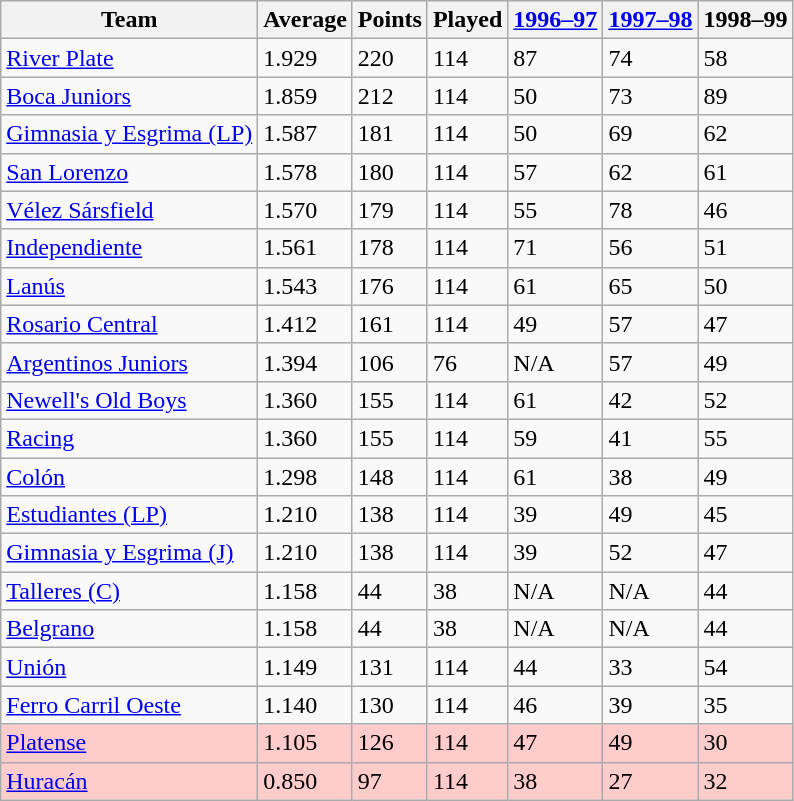<table class="wikitable">
<tr>
<th>Team</th>
<th>Average</th>
<th>Points</th>
<th>Played</th>
<th><a href='#'>1996–97</a></th>
<th><a href='#'>1997–98</a></th>
<th>1998–99</th>
</tr>
<tr>
<td><a href='#'>River Plate</a></td>
<td>1.929</td>
<td>220</td>
<td>114</td>
<td>87</td>
<td>74</td>
<td>58</td>
</tr>
<tr>
<td><a href='#'>Boca Juniors</a></td>
<td>1.859</td>
<td>212</td>
<td>114</td>
<td>50</td>
<td>73</td>
<td>89</td>
</tr>
<tr>
<td><a href='#'>Gimnasia y Esgrima (LP)</a></td>
<td>1.587</td>
<td>181</td>
<td>114</td>
<td>50</td>
<td>69</td>
<td>62</td>
</tr>
<tr>
<td><a href='#'>San Lorenzo</a></td>
<td>1.578</td>
<td>180</td>
<td>114</td>
<td>57</td>
<td>62</td>
<td>61</td>
</tr>
<tr>
<td><a href='#'>Vélez Sársfield</a></td>
<td>1.570</td>
<td>179</td>
<td>114</td>
<td>55</td>
<td>78</td>
<td>46</td>
</tr>
<tr>
<td><a href='#'>Independiente</a></td>
<td>1.561</td>
<td>178</td>
<td>114</td>
<td>71</td>
<td>56</td>
<td>51</td>
</tr>
<tr>
<td><a href='#'>Lanús</a></td>
<td>1.543</td>
<td>176</td>
<td>114</td>
<td>61</td>
<td>65</td>
<td>50</td>
</tr>
<tr>
<td><a href='#'>Rosario Central</a></td>
<td>1.412</td>
<td>161</td>
<td>114</td>
<td>49</td>
<td>57</td>
<td>47</td>
</tr>
<tr>
<td><a href='#'>Argentinos Juniors</a></td>
<td>1.394</td>
<td>106</td>
<td>76</td>
<td>N/A</td>
<td>57</td>
<td>49</td>
</tr>
<tr>
<td><a href='#'>Newell's Old Boys</a></td>
<td>1.360</td>
<td>155</td>
<td>114</td>
<td>61</td>
<td>42</td>
<td>52</td>
</tr>
<tr>
<td><a href='#'>Racing</a></td>
<td>1.360</td>
<td>155</td>
<td>114</td>
<td>59</td>
<td>41</td>
<td>55</td>
</tr>
<tr>
<td><a href='#'>Colón</a></td>
<td>1.298</td>
<td>148</td>
<td>114</td>
<td>61</td>
<td>38</td>
<td>49</td>
</tr>
<tr>
<td><a href='#'>Estudiantes (LP)</a></td>
<td>1.210</td>
<td>138</td>
<td>114</td>
<td>39</td>
<td>49</td>
<td>45</td>
</tr>
<tr>
<td><a href='#'>Gimnasia y Esgrima (J)</a></td>
<td>1.210</td>
<td>138</td>
<td>114</td>
<td>39</td>
<td>52</td>
<td>47</td>
</tr>
<tr>
<td><a href='#'>Talleres (C)</a></td>
<td>1.158</td>
<td>44</td>
<td>38</td>
<td>N/A</td>
<td>N/A</td>
<td>44</td>
</tr>
<tr>
<td><a href='#'>Belgrano</a></td>
<td>1.158</td>
<td>44</td>
<td>38</td>
<td>N/A</td>
<td>N/A</td>
<td>44</td>
</tr>
<tr>
<td><a href='#'>Unión</a></td>
<td>1.149</td>
<td>131</td>
<td>114</td>
<td>44</td>
<td>33</td>
<td>54</td>
</tr>
<tr>
<td><a href='#'>Ferro Carril Oeste</a></td>
<td>1.140</td>
<td>130</td>
<td>114</td>
<td>46</td>
<td>39</td>
<td>35</td>
</tr>
<tr bgcolor="FFCCCC">
<td><a href='#'>Platense</a></td>
<td>1.105</td>
<td>126</td>
<td>114</td>
<td>47</td>
<td>49</td>
<td>30</td>
</tr>
<tr bgcolor="FFCCCC">
<td><a href='#'>Huracán</a></td>
<td>0.850</td>
<td>97</td>
<td>114</td>
<td>38</td>
<td>27</td>
<td>32</td>
</tr>
</table>
